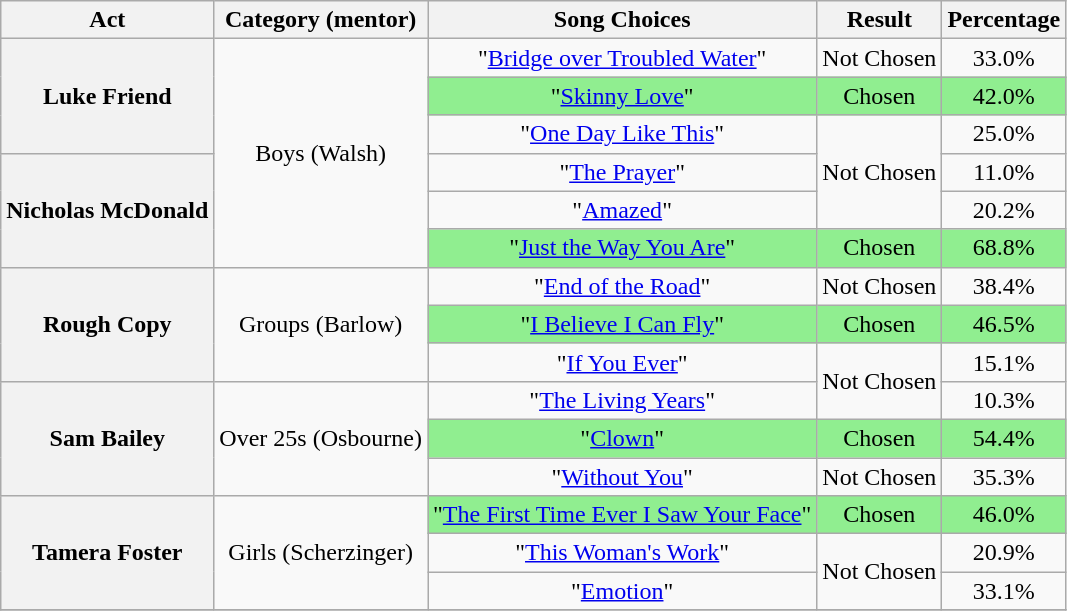<table class="wikitable plainrowheaders" style="text-align:center;">
<tr>
<th scope="col">Act</th>
<th scope="col">Category (mentor)</th>
<th scope="col">Song Choices</th>
<th scope="col">Result</th>
<th scope="col">Percentage</th>
</tr>
<tr>
<th scope="row" rowspan="3">Luke Friend</th>
<td rowspan=6>Boys (Walsh)</td>
<td>"<a href='#'>Bridge over Troubled Water</a>"</td>
<td>Not Chosen</td>
<td>33.0%</td>
</tr>
<tr style="background:lightgreen;">
<td>"<a href='#'>Skinny Love</a>"</td>
<td>Chosen</td>
<td>42.0%</td>
</tr>
<tr>
<td>"<a href='#'>One Day Like This</a>"</td>
<td rowspan=3>Not Chosen</td>
<td>25.0%</td>
</tr>
<tr>
<th scope="row" rowspan="3">Nicholas McDonald</th>
<td>"<a href='#'>The Prayer</a>"</td>
<td>11.0%</td>
</tr>
<tr>
<td>"<a href='#'>Amazed</a>"</td>
<td>20.2%</td>
</tr>
<tr style="background:lightgreen;">
<td>"<a href='#'>Just the Way You Are</a>"</td>
<td>Chosen</td>
<td>68.8%</td>
</tr>
<tr>
<th scope="row" rowspan="3">Rough Copy</th>
<td rowspan=3>Groups (Barlow)</td>
<td>"<a href='#'>End of the Road</a>"</td>
<td>Not Chosen</td>
<td>38.4%</td>
</tr>
<tr style="background:lightgreen;">
<td>"<a href='#'>I Believe I Can Fly</a>"</td>
<td>Chosen</td>
<td>46.5%</td>
</tr>
<tr>
<td>"<a href='#'>If You Ever</a>"</td>
<td rowspan=2>Not Chosen</td>
<td>15.1%</td>
</tr>
<tr>
<th scope="row" rowspan="3">Sam Bailey</th>
<td rowspan=3>Over 25s (Osbourne)</td>
<td>"<a href='#'>The Living Years</a>"</td>
<td>10.3%</td>
</tr>
<tr style="background:lightgreen;">
<td>"<a href='#'>Clown</a>"</td>
<td>Chosen</td>
<td>54.4%</td>
</tr>
<tr>
<td>"<a href='#'>Without You</a>"</td>
<td>Not Chosen</td>
<td>35.3%</td>
</tr>
<tr>
<th scope="row" rowspan="3">Tamera Foster</th>
<td rowspan=3>Girls (Scherzinger)</td>
<td style="background:lightgreen;">"<a href='#'>The First Time Ever I Saw Your Face</a>"</td>
<td style="background:lightgreen;">Chosen</td>
<td style="background:lightgreen;">46.0%</td>
</tr>
<tr>
<td>"<a href='#'>This Woman's Work</a>"</td>
<td rowspan=2>Not Chosen</td>
<td>20.9%</td>
</tr>
<tr>
<td>"<a href='#'>Emotion</a>"</td>
<td>33.1%</td>
</tr>
<tr>
</tr>
</table>
